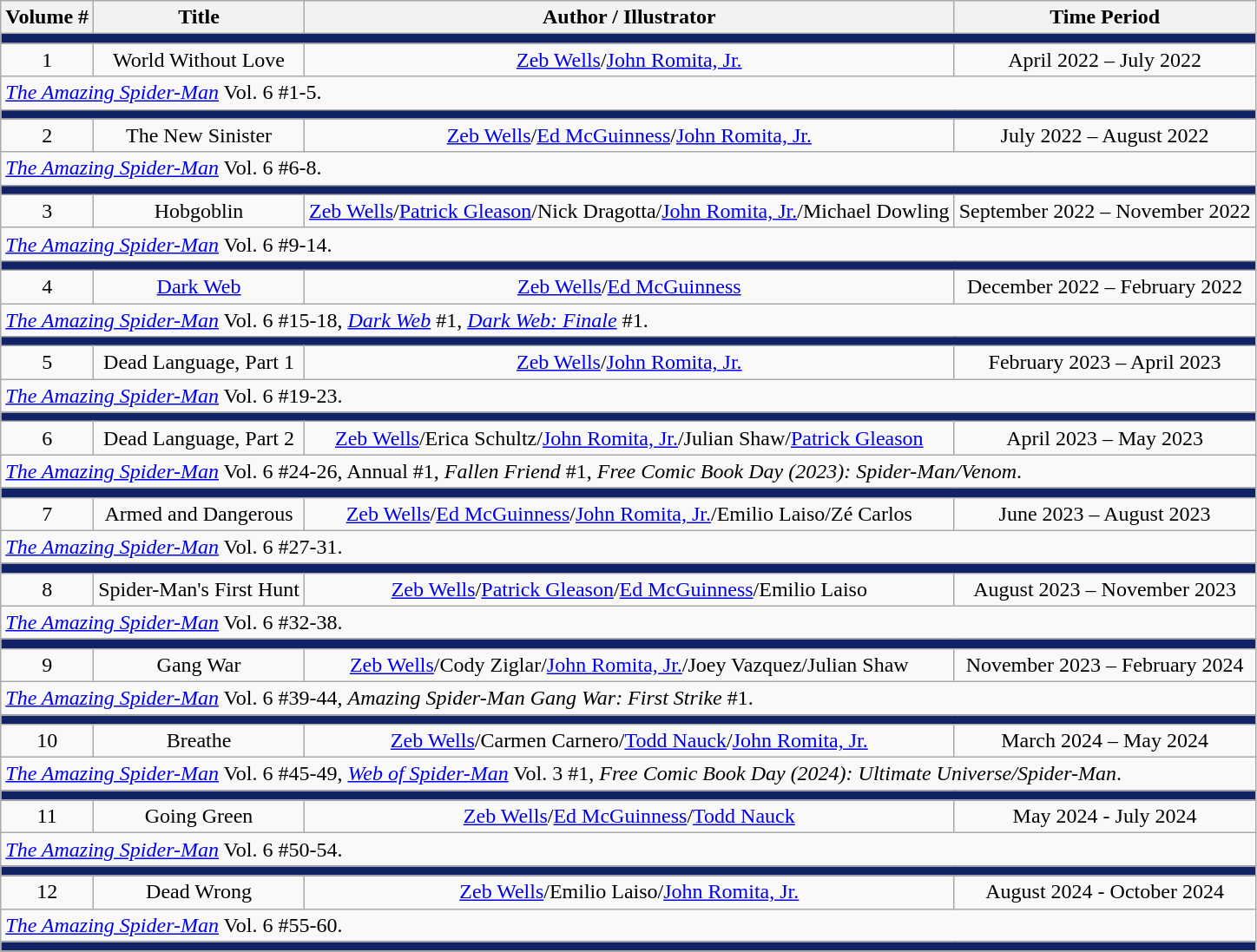<table class="wikitable">
<tr>
<th>Volume #</th>
<th>Title</th>
<th>Author / Illustrator</th>
<th>Time Period</th>
</tr>
<tr>
<td colspan="6" bgcolor="#112266"></td>
</tr>
<tr>
<td align="center">1</td>
<td align="center">World Without Love</td>
<td align="center"><a href='#'>Zeb Wells</a>/<a href='#'>John Romita, Jr.</a></td>
<td align="center">April 2022 – July 2022</td>
</tr>
<tr to>
<td colspan="6"><em><a href='#'>The Amazing Spider-Man</a></em> Vol. 6 #1-5.</td>
</tr>
<tr>
<td colspan="6" bgcolor="#112266"></td>
</tr>
<tr>
<td align="center">2</td>
<td align="center">The New Sinister</td>
<td align="center"><a href='#'>Zeb Wells</a>/<a href='#'>Ed McGuinness</a>/<a href='#'>John Romita, Jr.</a></td>
<td align="center">July 2022 – August 2022</td>
</tr>
<tr>
<td colspan="6"><em><a href='#'>The Amazing Spider-Man</a></em> Vol. 6 #6-8.</td>
</tr>
<tr>
<td colspan="6" bgcolor="#112266"></td>
</tr>
<tr>
<td align="center">3</td>
<td align="center">Hobgoblin</td>
<td align="center"><a href='#'>Zeb Wells</a>/<a href='#'>Patrick Gleason</a>/Nick Dragotta/<a href='#'>John Romita, Jr.</a>/Michael Dowling</td>
<td align="center">September 2022 – November 2022</td>
</tr>
<tr>
<td colspan="6"><em><a href='#'>The Amazing Spider-Man</a></em> Vol. 6 #9-14.</td>
</tr>
<tr>
<td colspan="6" bgcolor="#112266"></td>
</tr>
<tr>
<td align="center">4</td>
<td align="center"><a href='#'>Dark Web</a></td>
<td align="center"><a href='#'>Zeb Wells</a>/<a href='#'>Ed McGuinness</a></td>
<td align="center">December 2022 – February 2022</td>
</tr>
<tr>
<td colspan="6"><em><a href='#'>The Amazing Spider-Man</a></em> Vol. 6 #15-18, <em><a href='#'>Dark Web</a></em> #1, <em><a href='#'>Dark Web: Finale</a></em> #1.</td>
</tr>
<tr>
<td colspan="6" bgcolor="#112266"></td>
</tr>
<tr>
<td align="center">5</td>
<td align="center">Dead Language, Part 1</td>
<td align="center"><a href='#'>Zeb Wells</a>/<a href='#'>John Romita, Jr.</a></td>
<td align="center">February 2023 – April 2023</td>
</tr>
<tr>
<td colspan="6"><em><a href='#'>The Amazing Spider-Man</a></em> Vol. 6 #19-23.</td>
</tr>
<tr>
<td colspan="6" bgcolor="#112266"></td>
</tr>
<tr>
<td align="center">6</td>
<td align="center">Dead Language, Part 2</td>
<td align="center"><a href='#'>Zeb Wells</a>/Erica Schultz/<a href='#'>John Romita, Jr.</a>/Julian Shaw/<a href='#'>Patrick Gleason</a></td>
<td align="center">April 2023 – May 2023</td>
</tr>
<tr>
<td colspan="6"><em><a href='#'>The Amazing Spider-Man</a></em> Vol. 6 #24-26, Annual #1, <em>Fallen Friend</em> #1, <em>Free Comic Book Day (2023): Spider-Man/Venom</em>.</td>
</tr>
<tr>
<td colspan="6" bgcolor="#112266"></td>
</tr>
<tr>
<td align="center">7</td>
<td align="center">Armed and Dangerous</td>
<td align="center"><a href='#'>Zeb Wells</a>/<a href='#'>Ed McGuinness</a>/<a href='#'>John Romita, Jr.</a>/Emilio Laiso/Zé Carlos</td>
<td align="center">June 2023 – August 2023</td>
</tr>
<tr>
<td colspan="6"><em><a href='#'>The Amazing Spider-Man</a></em> Vol. 6 #27-31.</td>
</tr>
<tr>
<td colspan="6" bgcolor="#112266"></td>
</tr>
<tr>
<td align="center">8</td>
<td align="center">Spider-Man's First Hunt</td>
<td align="center"><a href='#'>Zeb Wells</a>/<a href='#'>Patrick Gleason</a>/<a href='#'>Ed McGuinness</a>/Emilio Laiso</td>
<td align="center">August 2023 – November 2023</td>
</tr>
<tr>
<td colspan="6"><em><a href='#'>The Amazing Spider-Man</a></em> Vol. 6 #32-38.</td>
</tr>
<tr>
<td colspan="6" bgcolor="#112266"></td>
</tr>
<tr>
<td align="center">9</td>
<td align="center">Gang War</td>
<td align="center"><a href='#'>Zeb Wells</a>/Cody Ziglar/<a href='#'>John Romita, Jr.</a>/Joey Vazquez/Julian Shaw</td>
<td align="center">November 2023 – February 2024</td>
</tr>
<tr>
<td colspan="6"><em><a href='#'>The Amazing Spider-Man</a></em> Vol. 6 #39-44, <em>Amazing Spider-Man Gang War: First Strike</em> #1.</td>
</tr>
<tr>
<td colspan="6" bgcolor="#112266"></td>
</tr>
<tr>
<td align="center">10</td>
<td align="center">Breathe</td>
<td align="center"><a href='#'>Zeb Wells</a>/Carmen Carnero/<a href='#'>Todd Nauck</a>/<a href='#'>John Romita, Jr.</a></td>
<td align="center">March 2024 – May 2024</td>
</tr>
<tr>
<td colspan="6"><em><a href='#'>The Amazing Spider-Man</a></em> Vol. 6 #45-49, <em><a href='#'>Web of Spider-Man</a></em> Vol. 3 #1, <em>Free Comic Book Day (2024): Ultimate Universe/Spider-Man</em>.</td>
</tr>
<tr>
<td colspan="6" bgcolor="#112266"></td>
</tr>
<tr>
<td align="center">11</td>
<td align="center">Going Green</td>
<td align="center"><a href='#'>Zeb Wells</a>/<a href='#'>Ed McGuinness</a>/<a href='#'>Todd Nauck</a></td>
<td align="center">May 2024 - July 2024</td>
</tr>
<tr>
<td colspan="6"><em><a href='#'>The Amazing Spider-Man</a></em> Vol. 6 #50-54.</td>
</tr>
<tr>
<td colspan="6" bgcolor="#112266"></td>
</tr>
<tr>
<td align="center">12</td>
<td align="center">Dead Wrong</td>
<td align="center"><a href='#'>Zeb Wells</a>/Emilio Laiso/<a href='#'>John Romita, Jr.</a></td>
<td align="center">August 2024 - October 2024</td>
</tr>
<tr>
<td colspan="6"><em><a href='#'>The Amazing Spider-Man</a></em> Vol. 6 #55-60.</td>
</tr>
<tr>
<td colspan="6" bgcolor="#112266"></td>
</tr>
<tr>
</tr>
</table>
